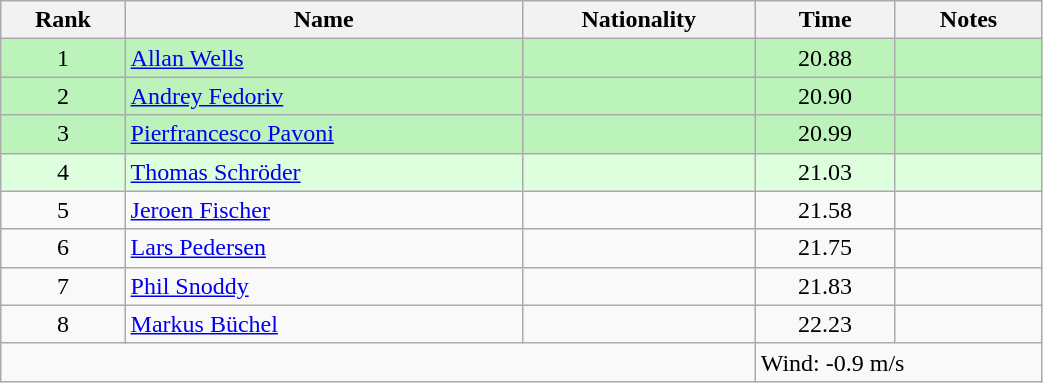<table class="wikitable sortable" style="text-align:center;width: 55%">
<tr>
<th>Rank</th>
<th>Name</th>
<th>Nationality</th>
<th>Time</th>
<th>Notes</th>
</tr>
<tr bgcolor=bbf3bb>
<td>1</td>
<td align=left><a href='#'>Allan Wells</a></td>
<td align=left></td>
<td>20.88</td>
<td></td>
</tr>
<tr bgcolor=bbf3bb>
<td>2</td>
<td align=left><a href='#'>Andrey Fedoriv</a></td>
<td align=left></td>
<td>20.90</td>
<td></td>
</tr>
<tr bgcolor=bbf3bb>
<td>3</td>
<td align=left><a href='#'>Pierfrancesco Pavoni</a></td>
<td align=left></td>
<td>20.99</td>
<td></td>
</tr>
<tr bgcolor=ddffdd>
<td>4</td>
<td align=left><a href='#'>Thomas Schröder</a></td>
<td align=left></td>
<td>21.03</td>
<td></td>
</tr>
<tr>
<td>5</td>
<td align=left><a href='#'>Jeroen Fischer</a></td>
<td align=left></td>
<td>21.58</td>
<td></td>
</tr>
<tr>
<td>6</td>
<td align=left><a href='#'>Lars Pedersen</a></td>
<td align=left></td>
<td>21.75</td>
<td></td>
</tr>
<tr>
<td>7</td>
<td align=left><a href='#'>Phil Snoddy</a></td>
<td align=left></td>
<td>21.83</td>
<td></td>
</tr>
<tr>
<td>8</td>
<td align=left><a href='#'>Markus Büchel</a></td>
<td align=left></td>
<td>22.23</td>
<td></td>
</tr>
<tr class="sortbottom">
<td colspan="3"></td>
<td colspan="2" style="text-align:left;">Wind: -0.9 m/s</td>
</tr>
</table>
